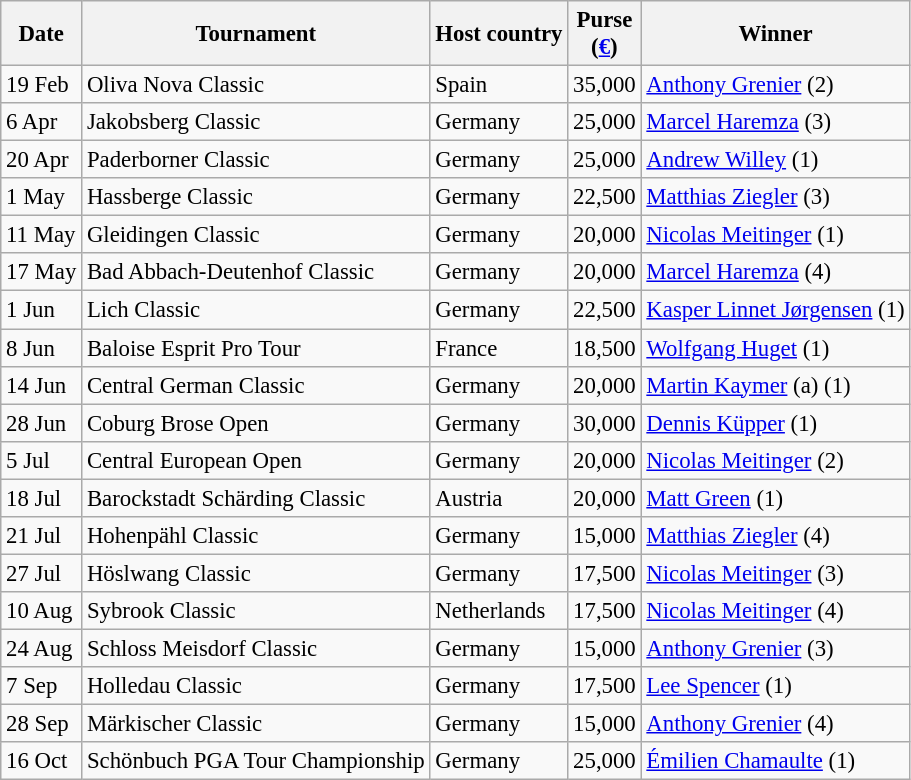<table class="wikitable" style="font-size:95%;">
<tr>
<th>Date</th>
<th>Tournament</th>
<th>Host country</th>
<th>Purse<br>(<a href='#'>€</a>)</th>
<th>Winner</th>
</tr>
<tr>
<td>19 Feb</td>
<td>Oliva Nova Classic</td>
<td>Spain</td>
<td align=right>35,000</td>
<td> <a href='#'>Anthony Grenier</a> (2)</td>
</tr>
<tr>
<td>6 Apr</td>
<td>Jakobsberg Classic</td>
<td>Germany</td>
<td align=right>25,000</td>
<td> <a href='#'>Marcel Haremza</a> (3)</td>
</tr>
<tr>
<td>20 Apr</td>
<td>Paderborner Classic</td>
<td>Germany</td>
<td align=right>25,000</td>
<td> <a href='#'>Andrew Willey</a> (1)</td>
</tr>
<tr>
<td>1 May</td>
<td>Hassberge Classic</td>
<td>Germany</td>
<td align=right>22,500</td>
<td> <a href='#'>Matthias Ziegler</a> (3)</td>
</tr>
<tr>
<td>11 May</td>
<td>Gleidingen Classic</td>
<td>Germany</td>
<td align=right>20,000</td>
<td> <a href='#'>Nicolas Meitinger</a> (1)</td>
</tr>
<tr>
<td>17 May</td>
<td>Bad Abbach-Deutenhof Classic</td>
<td>Germany</td>
<td align=right>20,000</td>
<td> <a href='#'>Marcel Haremza</a> (4)</td>
</tr>
<tr>
<td>1 Jun</td>
<td>Lich Classic</td>
<td>Germany</td>
<td align=right>22,500</td>
<td> <a href='#'>Kasper Linnet Jørgensen</a> (1)</td>
</tr>
<tr>
<td>8 Jun</td>
<td>Baloise Esprit Pro Tour</td>
<td>France</td>
<td align=right>18,500</td>
<td> <a href='#'>Wolfgang Huget</a> (1)</td>
</tr>
<tr>
<td>14 Jun</td>
<td>Central German Classic</td>
<td>Germany</td>
<td align=right>20,000</td>
<td> <a href='#'>Martin Kaymer</a> (a) (1)</td>
</tr>
<tr>
<td>28 Jun</td>
<td>Coburg Brose Open</td>
<td>Germany</td>
<td align=right>30,000</td>
<td> <a href='#'>Dennis Küpper</a> (1)</td>
</tr>
<tr>
<td>5 Jul</td>
<td>Central European Open</td>
<td>Germany</td>
<td align=right>20,000</td>
<td> <a href='#'>Nicolas Meitinger</a> (2)</td>
</tr>
<tr>
<td>18 Jul</td>
<td>Barockstadt Schärding Classic</td>
<td>Austria</td>
<td align=right>20,000</td>
<td> <a href='#'>Matt Green</a> (1)</td>
</tr>
<tr>
<td>21 Jul</td>
<td>Hohenpähl Classic</td>
<td>Germany</td>
<td align=right>15,000</td>
<td> <a href='#'>Matthias Ziegler</a> (4)</td>
</tr>
<tr>
<td>27 Jul</td>
<td>Höslwang Classic</td>
<td>Germany</td>
<td align=right>17,500</td>
<td> <a href='#'>Nicolas Meitinger</a> (3)</td>
</tr>
<tr>
<td>10 Aug</td>
<td>Sybrook Classic</td>
<td>Netherlands</td>
<td align=right>17,500</td>
<td> <a href='#'>Nicolas Meitinger</a> (4)</td>
</tr>
<tr>
<td>24 Aug</td>
<td>Schloss Meisdorf Classic</td>
<td>Germany</td>
<td align=right>15,000</td>
<td> <a href='#'>Anthony Grenier</a> (3)</td>
</tr>
<tr>
<td>7 Sep</td>
<td>Holledau Classic</td>
<td>Germany</td>
<td align=right>17,500</td>
<td> <a href='#'>Lee Spencer</a> (1)</td>
</tr>
<tr>
<td>28 Sep</td>
<td>Märkischer Classic</td>
<td>Germany</td>
<td align=right>15,000</td>
<td> <a href='#'>Anthony Grenier</a> (4)</td>
</tr>
<tr>
<td>16 Oct</td>
<td>Schönbuch PGA Tour Championship</td>
<td>Germany</td>
<td align=right>25,000</td>
<td> <a href='#'>Émilien Chamaulte</a> (1)</td>
</tr>
</table>
